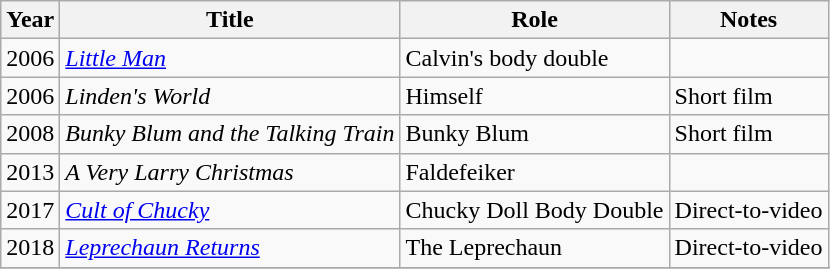<table class="wikitable sortable">
<tr>
<th>Year</th>
<th>Title</th>
<th>Role</th>
<th class="unsortable">Notes</th>
</tr>
<tr>
<td>2006</td>
<td><em><a href='#'>Little Man</a></em></td>
<td>Calvin's body double</td>
<td></td>
</tr>
<tr>
<td>2006</td>
<td><em>Linden's World</em></td>
<td>Himself</td>
<td>Short film</td>
</tr>
<tr>
<td>2008</td>
<td><em>Bunky Blum and the Talking Train</em></td>
<td>Bunky Blum</td>
<td>Short film</td>
</tr>
<tr>
<td>2013</td>
<td data-sort-value="Very Larry Christmas, A"><em>A Very Larry Christmas</em></td>
<td>Faldefeiker</td>
<td></td>
</tr>
<tr>
<td>2017</td>
<td><em><a href='#'>Cult of Chucky</a></em></td>
<td>Chucky Doll Body Double</td>
<td>Direct-to-video</td>
</tr>
<tr>
<td>2018</td>
<td><em><a href='#'>Leprechaun Returns</a></em></td>
<td>The Leprechaun</td>
<td>Direct-to-video</td>
</tr>
<tr>
</tr>
</table>
